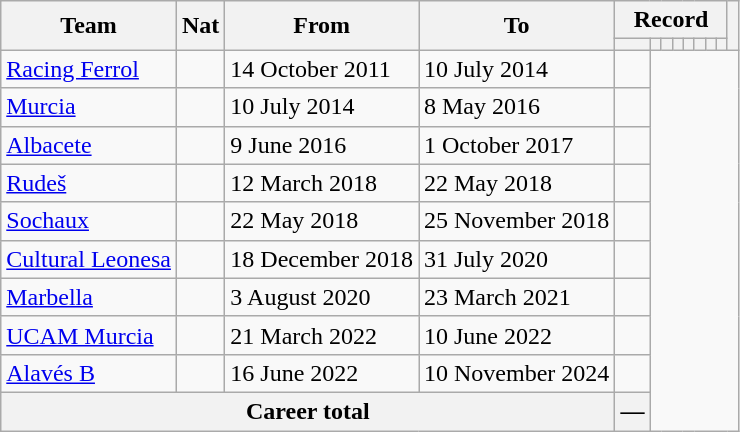<table class="wikitable" style="text-align: center">
<tr>
<th rowspan="2">Team</th>
<th rowspan="2">Nat</th>
<th rowspan="2">From</th>
<th rowspan="2">To</th>
<th colspan="8">Record</th>
<th rowspan=2></th>
</tr>
<tr>
<th></th>
<th></th>
<th></th>
<th></th>
<th></th>
<th></th>
<th></th>
<th></th>
</tr>
<tr>
<td align="left"><a href='#'>Racing Ferrol</a></td>
<td></td>
<td align=left>14 October 2011</td>
<td align=left>10 July  2014<br></td>
<td></td>
</tr>
<tr>
<td align="left"><a href='#'>Murcia</a></td>
<td></td>
<td align=left>10 July 2014</td>
<td align=left>8 May 2016<br></td>
<td></td>
</tr>
<tr>
<td align="left"><a href='#'>Albacete</a></td>
<td></td>
<td align=left>9 June 2016</td>
<td align=left>1 October 2017<br></td>
<td></td>
</tr>
<tr>
<td align=left><a href='#'>Rudeš</a></td>
<td></td>
<td align=left>12 March 2018</td>
<td align=left>22 May 2018<br></td>
<td></td>
</tr>
<tr>
<td align=left><a href='#'>Sochaux</a></td>
<td></td>
<td align=left>22 May 2018</td>
<td align=left>25 November 2018<br></td>
<td></td>
</tr>
<tr>
<td align=left><a href='#'>Cultural Leonesa</a></td>
<td></td>
<td align=left>18 December 2018</td>
<td align=left>31 July 2020<br></td>
<td></td>
</tr>
<tr>
<td align=left><a href='#'>Marbella</a></td>
<td></td>
<td align=left>3 August 2020</td>
<td align=left>23 March 2021<br></td>
<td></td>
</tr>
<tr>
<td align=left><a href='#'>UCAM Murcia</a></td>
<td></td>
<td align=left>21 March 2022</td>
<td align=left>10 June 2022<br></td>
<td></td>
</tr>
<tr>
<td align=left><a href='#'>Alavés B</a></td>
<td></td>
<td align=left>16 June 2022</td>
<td align=left>10 November 2024<br></td>
<td></td>
</tr>
<tr>
<th colspan=4>Career total<br></th>
<th>—</th>
</tr>
</table>
